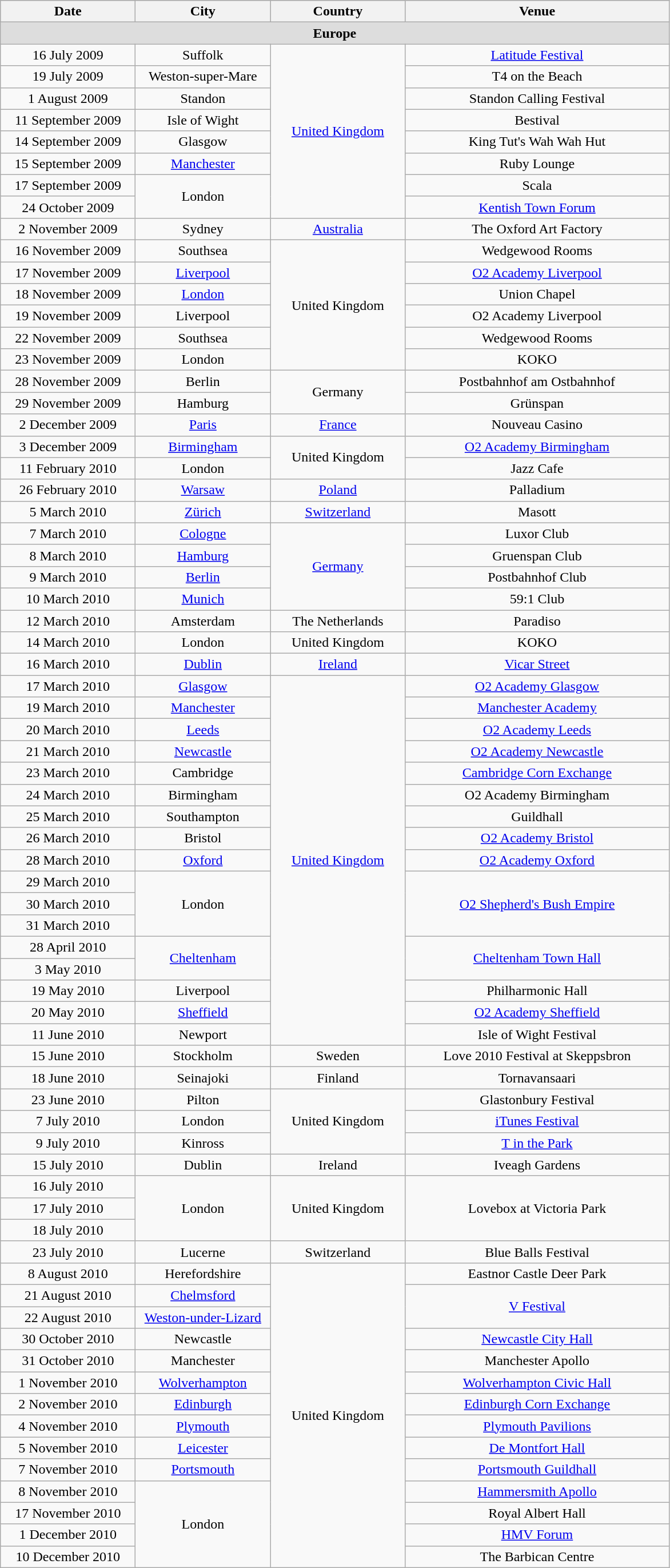<table class="wikitable" style="text-align:center">
<tr bgcolor="#CCCCCC">
<th width="150">Date</th>
<th width="150">City</th>
<th width="150">Country</th>
<th width="300">Venue</th>
</tr>
<tr bgcolor="#DDDDDD">
<td colspan=5 align=center><strong>Europe</strong></td>
</tr>
<tr>
<td>16 July 2009</td>
<td>Suffolk</td>
<td rowspan="8"><a href='#'>United Kingdom</a></td>
<td><a href='#'>Latitude Festival</a></td>
</tr>
<tr>
<td>19 July 2009</td>
<td>Weston-super-Mare</td>
<td>T4 on the Beach</td>
</tr>
<tr>
<td>1 August 2009</td>
<td>Standon</td>
<td>Standon Calling Festival</td>
</tr>
<tr>
<td>11 September 2009</td>
<td>Isle of Wight</td>
<td>Bestival</td>
</tr>
<tr>
<td>14 September 2009</td>
<td>Glasgow</td>
<td>King Tut's Wah Wah Hut</td>
</tr>
<tr>
<td>15 September 2009</td>
<td><a href='#'>Manchester</a></td>
<td>Ruby Lounge</td>
</tr>
<tr>
<td>17 September 2009</td>
<td rowspan="2">London</td>
<td>Scala</td>
</tr>
<tr>
<td>24 October 2009</td>
<td><a href='#'>Kentish Town Forum</a></td>
</tr>
<tr>
<td>2 November 2009</td>
<td>Sydney</td>
<td><a href='#'>Australia</a></td>
<td>The Oxford Art Factory</td>
</tr>
<tr>
<td>16 November 2009</td>
<td>Southsea</td>
<td rowspan="6">United Kingdom</td>
<td>Wedgewood Rooms</td>
</tr>
<tr>
<td>17 November 2009</td>
<td><a href='#'>Liverpool</a></td>
<td><a href='#'>O2 Academy Liverpool</a></td>
</tr>
<tr>
<td>18 November 2009</td>
<td><a href='#'>London</a></td>
<td>Union Chapel</td>
</tr>
<tr>
<td>19 November 2009</td>
<td>Liverpool</td>
<td>O2 Academy Liverpool</td>
</tr>
<tr>
<td>22 November 2009</td>
<td>Southsea</td>
<td>Wedgewood Rooms</td>
</tr>
<tr>
<td>23 November 2009</td>
<td>London</td>
<td>KOKO</td>
</tr>
<tr>
<td>28 November 2009</td>
<td>Berlin</td>
<td rowspan="2">Germany</td>
<td>Postbahnhof am Ostbahnhof</td>
</tr>
<tr>
<td>29 November 2009</td>
<td>Hamburg</td>
<td>Grünspan</td>
</tr>
<tr>
<td>2 December 2009</td>
<td><a href='#'>Paris</a></td>
<td><a href='#'>France</a></td>
<td>Nouveau Casino</td>
</tr>
<tr>
<td>3 December 2009</td>
<td><a href='#'>Birmingham</a></td>
<td rowspan="2">United Kingdom</td>
<td><a href='#'>O2 Academy Birmingham</a></td>
</tr>
<tr>
<td>11 February 2010</td>
<td>London</td>
<td>Jazz Cafe</td>
</tr>
<tr>
<td>26 February 2010</td>
<td><a href='#'>Warsaw</a></td>
<td><a href='#'>Poland</a></td>
<td>Palladium</td>
</tr>
<tr>
<td>5 March 2010</td>
<td><a href='#'>Zürich</a></td>
<td><a href='#'>Switzerland</a></td>
<td>Masott</td>
</tr>
<tr>
<td>7 March 2010</td>
<td><a href='#'>Cologne</a></td>
<td rowspan="4"><a href='#'>Germany</a></td>
<td>Luxor Club</td>
</tr>
<tr>
<td>8 March 2010</td>
<td><a href='#'>Hamburg</a></td>
<td>Gruenspan Club</td>
</tr>
<tr>
<td>9 March 2010</td>
<td><a href='#'>Berlin</a></td>
<td>Postbahnhof Club</td>
</tr>
<tr>
<td>10 March 2010</td>
<td><a href='#'>Munich</a></td>
<td>59:1 Club</td>
</tr>
<tr>
<td>12 March 2010</td>
<td>Amsterdam</td>
<td>The Netherlands</td>
<td>Paradiso</td>
</tr>
<tr>
<td>14 March 2010</td>
<td>London</td>
<td>United Kingdom</td>
<td>KOKO</td>
</tr>
<tr>
<td>16 March 2010</td>
<td><a href='#'>Dublin</a></td>
<td><a href='#'>Ireland</a></td>
<td><a href='#'>Vicar Street</a></td>
</tr>
<tr>
<td>17 March 2010</td>
<td><a href='#'>Glasgow</a></td>
<td rowspan="17"><a href='#'>United Kingdom</a></td>
<td><a href='#'>O2 Academy Glasgow</a></td>
</tr>
<tr>
<td>19 March 2010</td>
<td><a href='#'>Manchester</a></td>
<td><a href='#'>Manchester Academy</a></td>
</tr>
<tr>
<td>20 March 2010</td>
<td><a href='#'>Leeds</a></td>
<td><a href='#'>O2 Academy Leeds</a></td>
</tr>
<tr>
<td>21 March 2010</td>
<td><a href='#'>Newcastle</a></td>
<td><a href='#'>O2 Academy Newcastle</a></td>
</tr>
<tr>
<td>23 March 2010</td>
<td>Cambridge</td>
<td><a href='#'>Cambridge Corn Exchange</a></td>
</tr>
<tr>
<td>24 March 2010</td>
<td>Birmingham</td>
<td>O2 Academy Birmingham</td>
</tr>
<tr>
<td>25 March 2010</td>
<td>Southampton</td>
<td>Guildhall</td>
</tr>
<tr>
<td>26 March 2010</td>
<td>Bristol</td>
<td><a href='#'>O2 Academy Bristol</a></td>
</tr>
<tr>
<td>28 March 2010</td>
<td><a href='#'>Oxford</a></td>
<td><a href='#'>O2 Academy Oxford</a></td>
</tr>
<tr>
<td>29 March 2010</td>
<td rowspan="3">London</td>
<td rowspan="3"><a href='#'>O2 Shepherd's Bush Empire</a></td>
</tr>
<tr>
<td>30 March 2010</td>
</tr>
<tr>
<td>31 March 2010</td>
</tr>
<tr>
<td>28 April 2010</td>
<td rowspan="2"><a href='#'>Cheltenham</a></td>
<td rowspan="2"><a href='#'>Cheltenham Town Hall</a></td>
</tr>
<tr>
<td>3 May 2010</td>
</tr>
<tr>
<td>19 May 2010</td>
<td>Liverpool</td>
<td>Philharmonic Hall</td>
</tr>
<tr>
<td>20 May 2010</td>
<td><a href='#'>Sheffield</a></td>
<td><a href='#'>O2 Academy Sheffield</a></td>
</tr>
<tr>
<td>11 June 2010</td>
<td>Newport</td>
<td>Isle of Wight Festival</td>
</tr>
<tr>
<td>15 June 2010</td>
<td>Stockholm</td>
<td>Sweden</td>
<td>Love 2010 Festival at Skeppsbron</td>
</tr>
<tr>
<td>18 June 2010</td>
<td>Seinajoki</td>
<td>Finland</td>
<td>Tornavansaari</td>
</tr>
<tr>
<td>23 June 2010</td>
<td>Pilton</td>
<td rowspan="3">United Kingdom</td>
<td>Glastonbury Festival</td>
</tr>
<tr>
<td>7 July 2010</td>
<td>London</td>
<td><a href='#'>iTunes Festival</a></td>
</tr>
<tr>
<td>9 July 2010</td>
<td>Kinross</td>
<td><a href='#'>T in the Park</a></td>
</tr>
<tr>
<td>15 July 2010</td>
<td>Dublin</td>
<td>Ireland</td>
<td>Iveagh Gardens</td>
</tr>
<tr>
<td>16 July 2010</td>
<td rowspan="3">London</td>
<td rowspan="3">United Kingdom</td>
<td rowspan="3">Lovebox at Victoria Park</td>
</tr>
<tr>
<td>17 July 2010</td>
</tr>
<tr>
<td>18 July 2010</td>
</tr>
<tr>
<td>23 July 2010</td>
<td>Lucerne</td>
<td>Switzerland</td>
<td>Blue Balls Festival</td>
</tr>
<tr>
<td>8 August 2010</td>
<td>Herefordshire</td>
<td rowspan="14">United Kingdom</td>
<td>Eastnor Castle Deer Park</td>
</tr>
<tr>
<td>21 August 2010</td>
<td><a href='#'>Chelmsford</a></td>
<td rowspan="2"><a href='#'>V Festival</a></td>
</tr>
<tr>
<td>22 August 2010</td>
<td><a href='#'>Weston-under-Lizard</a></td>
</tr>
<tr>
<td>30 October 2010</td>
<td>Newcastle</td>
<td><a href='#'>Newcastle City Hall</a></td>
</tr>
<tr>
<td>31 October 2010</td>
<td>Manchester</td>
<td>Manchester Apollo</td>
</tr>
<tr>
<td>1 November 2010</td>
<td><a href='#'>Wolverhampton</a></td>
<td><a href='#'>Wolverhampton Civic Hall</a></td>
</tr>
<tr>
<td>2 November 2010</td>
<td><a href='#'>Edinburgh</a></td>
<td><a href='#'>Edinburgh Corn Exchange</a></td>
</tr>
<tr>
<td>4 November 2010</td>
<td><a href='#'>Plymouth</a></td>
<td><a href='#'>Plymouth Pavilions</a></td>
</tr>
<tr>
<td>5 November 2010</td>
<td><a href='#'>Leicester</a></td>
<td><a href='#'>De Montfort Hall</a></td>
</tr>
<tr>
<td>7 November 2010</td>
<td><a href='#'>Portsmouth</a></td>
<td><a href='#'>Portsmouth Guildhall</a></td>
</tr>
<tr>
<td>8 November 2010</td>
<td rowspan="4">London</td>
<td><a href='#'>Hammersmith Apollo</a></td>
</tr>
<tr>
<td>17 November 2010</td>
<td>Royal Albert Hall</td>
</tr>
<tr>
<td>1 December 2010</td>
<td><a href='#'>HMV Forum</a></td>
</tr>
<tr>
<td>10 December 2010</td>
<td>The Barbican Centre</td>
</tr>
</table>
